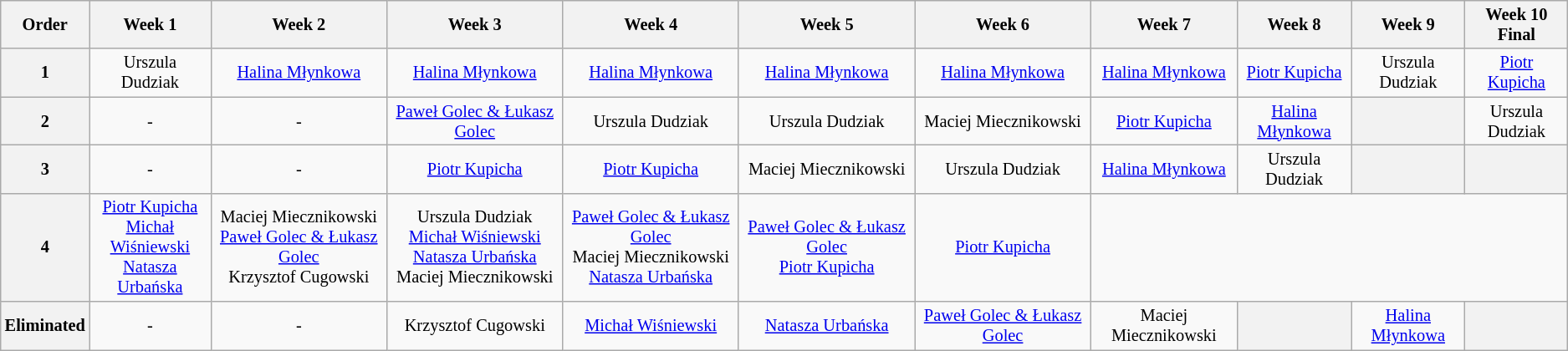<table class="wikitable" style="font-size:85%; text-align:center">
<tr>
<th>Order</th>
<th>Week 1</th>
<th>Week 2</th>
<th>Week 3</th>
<th>Week 4</th>
<th>Week 5</th>
<th>Week 6</th>
<th>Week 7</th>
<th>Week 8</th>
<th>Week 9</th>
<th>Week 10<br>Final</th>
</tr>
<tr>
<th>1</th>
<td>Urszula Dudziak</td>
<td><a href='#'>Halina Młynkowa</a></td>
<td><a href='#'>Halina Młynkowa</a></td>
<td><a href='#'>Halina Młynkowa</a></td>
<td><a href='#'>Halina Młynkowa</a></td>
<td><a href='#'>Halina Młynkowa</a></td>
<td><a href='#'>Halina Młynkowa</a></td>
<td><a href='#'>Piotr Kupicha</a></td>
<td>Urszula Dudziak</td>
<td><a href='#'>Piotr Kupicha</a></td>
</tr>
<tr>
<th>2</th>
<td>-</td>
<td>-</td>
<td><a href='#'>Paweł Golec & Łukasz Golec</a></td>
<td>Urszula Dudziak</td>
<td>Urszula Dudziak</td>
<td>Maciej Miecznikowski</td>
<td><a href='#'>Piotr Kupicha</a></td>
<td><a href='#'>Halina Młynkowa</a></td>
<th></th>
<td>Urszula Dudziak</td>
</tr>
<tr>
<th>3</th>
<td>-</td>
<td>-</td>
<td><a href='#'>Piotr Kupicha</a></td>
<td><a href='#'>Piotr Kupicha</a></td>
<td>Maciej Miecznikowski</td>
<td>Urszula Dudziak</td>
<td><a href='#'>Halina Młynkowa</a></td>
<td>Urszula Dudziak</td>
<th></th>
<th></th>
</tr>
<tr>
<th>4</th>
<td><a href='#'>Piotr Kupicha</a><br><a href='#'>Michał Wiśniewski</a><br><a href='#'>Natasza Urbańska</a></td>
<td>Maciej Miecznikowski<br><a href='#'>Paweł Golec & Łukasz Golec</a><br>Krzysztof Cugowski</td>
<td>Urszula Dudziak<br><a href='#'>Michał Wiśniewski</a><br><a href='#'>Natasza Urbańska</a><br>Maciej Miecznikowski</td>
<td><a href='#'>Paweł Golec & Łukasz Golec</a><br>Maciej Miecznikowski<br><a href='#'>Natasza Urbańska</a></td>
<td><a href='#'>Paweł Golec & Łukasz Golec</a><br><a href='#'>Piotr Kupicha</a></td>
<td><a href='#'>Piotr Kupicha</a></td>
</tr>
<tr>
<th>Eliminated</th>
<td>-</td>
<td>-</td>
<td>Krzysztof Cugowski</td>
<td><a href='#'>Michał Wiśniewski</a></td>
<td><a href='#'>Natasza Urbańska</a></td>
<td><a href='#'>Paweł Golec & Łukasz Golec</a></td>
<td>Maciej Miecznikowski</td>
<th></th>
<td><a href='#'>Halina Młynkowa</a></td>
<th></th>
</tr>
</table>
